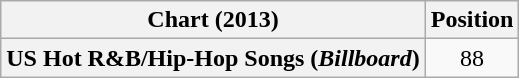<table class="wikitable plainrowheaders" style="text-align:center">
<tr>
<th scope="col">Chart (2013)</th>
<th scope="col">Position</th>
</tr>
<tr>
<th scope="row">US Hot R&B/Hip-Hop Songs (<em>Billboard</em>)</th>
<td>88</td>
</tr>
</table>
